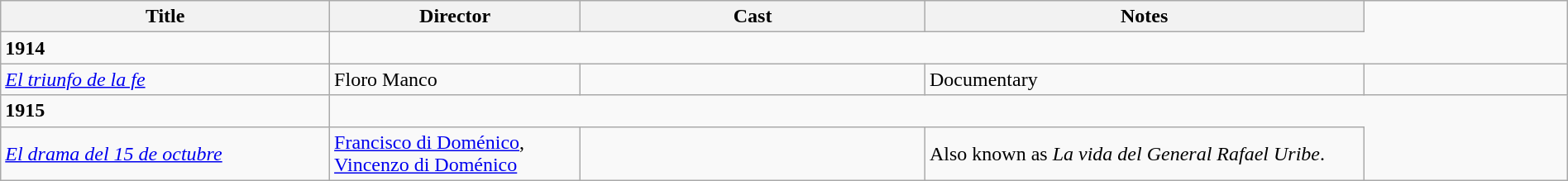<table class="wikitable" width= "100%">
<tr>
<th width=21%>Title</th>
<th width=16%>Director</th>
<th width=22%>Cast</th>
<th width=28%>Notes</th>
</tr>
<tr>
<td><strong>1914</strong></td>
</tr>
<tr>
<td><em><a href='#'>El triunfo de la fe</a></em></td>
<td>Floro Manco</td>
<td></td>
<td>Documentary</td>
<td></td>
</tr>
<tr>
<td><strong>1915</strong></td>
</tr>
<tr>
<td><em><a href='#'>El drama del 15 de octubre</a></em></td>
<td><a href='#'>Francisco di Doménico</a>, <a href='#'>Vincenzo di Doménico</a></td>
<td></td>
<td>Also known as <em>La vida del General Rafael Uribe</em>.</td>
</tr>
</table>
